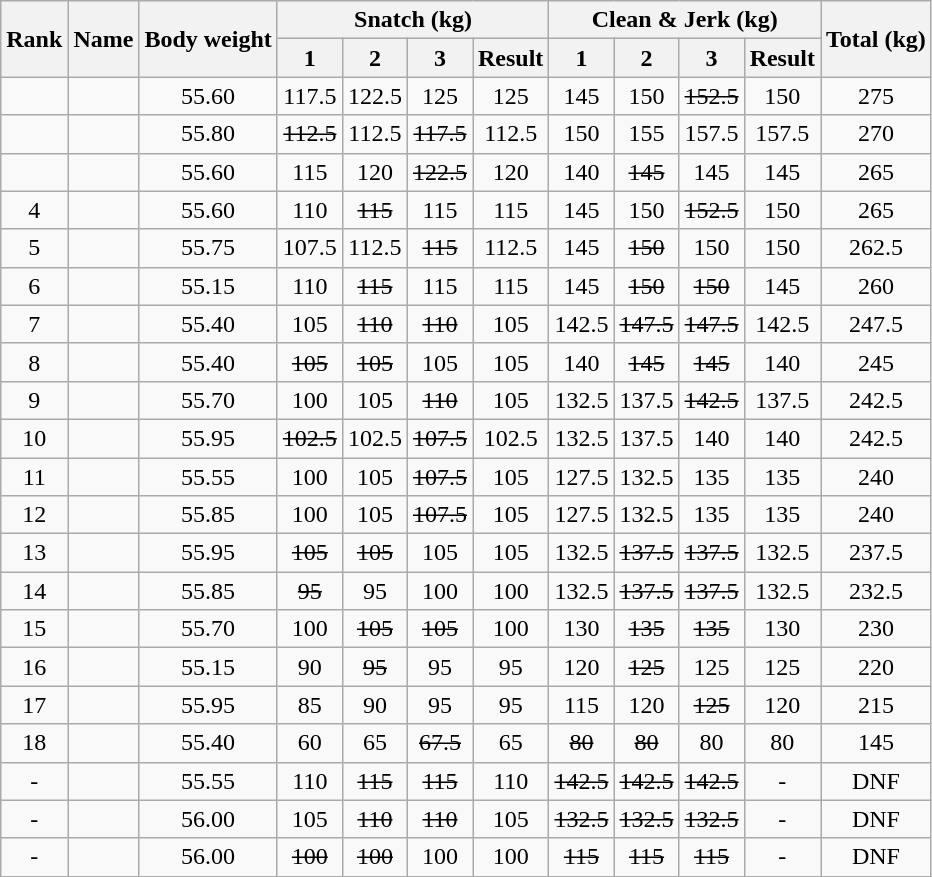<table class = "wikitable" style="text-align:center;">
<tr>
<th rowspan=2>Rank</th>
<th rowspan=2>Name</th>
<th rowspan=2>Body weight</th>
<th colspan=4>Snatch (kg)</th>
<th colspan=4>Clean & Jerk (kg)</th>
<th rowspan=2>Total (kg)</th>
</tr>
<tr>
<th>1</th>
<th>2</th>
<th>3</th>
<th>Result</th>
<th>1</th>
<th>2</th>
<th>3</th>
<th>Result</th>
</tr>
<tr>
<td></td>
<td align=left></td>
<td>55.60</td>
<td>117.5</td>
<td>122.5</td>
<td>125</td>
<td>125</td>
<td>145</td>
<td>150</td>
<td><s>152.5</s></td>
<td>150</td>
<td>275</td>
</tr>
<tr>
<td></td>
<td align=left></td>
<td>55.80</td>
<td><s>112.5</s></td>
<td>112.5</td>
<td><s>117.5</s></td>
<td>112.5</td>
<td>150</td>
<td>155</td>
<td>157.5</td>
<td>157.5</td>
<td>270</td>
</tr>
<tr>
<td></td>
<td align=left></td>
<td>55.60</td>
<td>115</td>
<td>120</td>
<td><s>122.5</s></td>
<td>120</td>
<td>140</td>
<td><s>145</s></td>
<td>145</td>
<td>145</td>
<td>265</td>
</tr>
<tr>
<td>4</td>
<td align=left></td>
<td>55.60</td>
<td>110</td>
<td><s>115</s></td>
<td>115</td>
<td>115</td>
<td>145</td>
<td>150</td>
<td><s>152.5</s></td>
<td>150</td>
<td>265</td>
</tr>
<tr>
<td>5</td>
<td align=left></td>
<td>55.75</td>
<td>107.5</td>
<td>112.5</td>
<td><s>115</s></td>
<td>112.5</td>
<td>145</td>
<td><s>150</s></td>
<td>150</td>
<td>150</td>
<td>262.5</td>
</tr>
<tr>
<td>6</td>
<td align=left></td>
<td>55.15</td>
<td>110</td>
<td><s>115</s></td>
<td>115</td>
<td>115</td>
<td>145</td>
<td><s>150</s></td>
<td><s>150</s></td>
<td>145</td>
<td>260</td>
</tr>
<tr>
<td>7</td>
<td align=left></td>
<td>55.40</td>
<td>105</td>
<td><s>110</s></td>
<td><s>110</s></td>
<td>105</td>
<td>142.5</td>
<td><s>147.5</s></td>
<td><s>147.5</s></td>
<td>142.5</td>
<td>247.5</td>
</tr>
<tr>
<td>8</td>
<td align=left></td>
<td>55.40</td>
<td><s>105</s></td>
<td><s>105</s></td>
<td>105</td>
<td>105</td>
<td>140</td>
<td><s>145</s></td>
<td><s>145</s></td>
<td>140</td>
<td>245</td>
</tr>
<tr>
<td>9</td>
<td align=left></td>
<td>55.70</td>
<td>100</td>
<td>105</td>
<td><s>110</s></td>
<td>105</td>
<td>132.5</td>
<td>137.5</td>
<td><s>142.5</s></td>
<td>137.5</td>
<td>242.5</td>
</tr>
<tr>
<td>10</td>
<td align=left></td>
<td>55.95</td>
<td><s>102.5</s></td>
<td>102.5</td>
<td><s>107.5</s></td>
<td>102.5</td>
<td>132.5</td>
<td>137.5</td>
<td>140</td>
<td>140</td>
<td>242.5</td>
</tr>
<tr>
<td>11</td>
<td align=left></td>
<td>55.55</td>
<td>100</td>
<td>105</td>
<td><s>107.5</s></td>
<td>105</td>
<td>127.5</td>
<td>132.5</td>
<td>135</td>
<td>135</td>
<td>240</td>
</tr>
<tr>
<td>12</td>
<td align=left></td>
<td>55.85</td>
<td>100</td>
<td>105</td>
<td><s>107.5</s></td>
<td>105</td>
<td>127.5</td>
<td>132.5</td>
<td>135</td>
<td>135</td>
<td>240</td>
</tr>
<tr>
<td>13</td>
<td align=left></td>
<td>55.95</td>
<td><s>105</s></td>
<td><s>105</s></td>
<td>105</td>
<td>105</td>
<td>132.5</td>
<td><s>137.5</s></td>
<td><s>137.5</s></td>
<td>132.5</td>
<td>237.5</td>
</tr>
<tr>
<td>14</td>
<td align=left></td>
<td>55.85</td>
<td><s>95</s></td>
<td>95</td>
<td>100</td>
<td>100</td>
<td>132.5</td>
<td><s>137.5</s></td>
<td><s>137.5</s></td>
<td>132.5</td>
<td>232.5</td>
</tr>
<tr>
<td>15</td>
<td align=left></td>
<td>55.70</td>
<td>100</td>
<td><s>105</s></td>
<td><s>105</s></td>
<td>100</td>
<td>130</td>
<td><s>135</s></td>
<td><s>135</s></td>
<td>130</td>
<td>230</td>
</tr>
<tr>
<td>16</td>
<td align=left></td>
<td>55.15</td>
<td>90</td>
<td><s>95</s></td>
<td>95</td>
<td>95</td>
<td>120</td>
<td><s>125</s></td>
<td>125</td>
<td>125</td>
<td>220</td>
</tr>
<tr>
<td>17</td>
<td align=left></td>
<td>55.95</td>
<td>85</td>
<td>90</td>
<td>95</td>
<td>95</td>
<td>115</td>
<td>120</td>
<td><s>125</s></td>
<td>120</td>
<td>215</td>
</tr>
<tr>
<td>18</td>
<td align=left></td>
<td>55.40</td>
<td>60</td>
<td>65</td>
<td><s>67.5</s></td>
<td>65</td>
<td><s>80</s></td>
<td><s>80</s></td>
<td>80</td>
<td>80</td>
<td>145</td>
</tr>
<tr>
<td>-</td>
<td align=left></td>
<td>55.55</td>
<td>110</td>
<td><s>115</s></td>
<td><s>115</s></td>
<td>110</td>
<td><s>142.5</s></td>
<td><s>142.5</s></td>
<td><s>142.5</s></td>
<td>-</td>
<td>DNF</td>
</tr>
<tr>
<td>-</td>
<td align=left></td>
<td>56.00</td>
<td>105</td>
<td><s>110</s></td>
<td><s>110</s></td>
<td>105</td>
<td><s>132.5</s></td>
<td><s>132.5</s></td>
<td><s>132.5</s></td>
<td>-</td>
<td>DNF</td>
</tr>
<tr>
<td>-</td>
<td align=left></td>
<td>56.00</td>
<td><s>100</s></td>
<td><s>100</s></td>
<td>100</td>
<td>100</td>
<td><s>115</s></td>
<td><s>115</s></td>
<td><s>115</s></td>
<td>-</td>
<td>DNF</td>
</tr>
</table>
